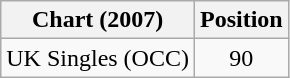<table class="wikitable">
<tr>
<th>Chart (2007)</th>
<th>Position</th>
</tr>
<tr>
<td>UK Singles (OCC)</td>
<td align="center">90</td>
</tr>
</table>
